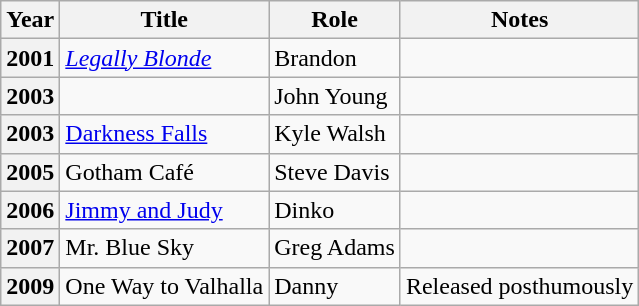<table class="wikitable plainrowheaders sortable" style="margin-right: 0;">
<tr>
<th>Year</th>
<th>Title</th>
<th>Role</th>
<th>Notes</th>
</tr>
<tr>
<th scope="row">2001</th>
<td><em><a href='#'>Legally Blonde</a></em></td>
<td>Brandon</td>
<td></td>
</tr>
<tr>
<th scope="row">2003</th>
<td><em></td>
<td>John Young</td>
<td></td>
</tr>
<tr>
<th scope="row">2003</th>
<td></em><a href='#'>Darkness Falls</a><em></td>
<td>Kyle Walsh</td>
<td></td>
</tr>
<tr>
<th scope="row">2005</th>
<td></em>Gotham Café<em></td>
<td>Steve Davis</td>
<td></td>
</tr>
<tr>
<th scope="row">2006</th>
<td></em><a href='#'>Jimmy and Judy</a><em></td>
<td>Dinko</td>
<td></td>
</tr>
<tr>
<th scope="row">2007</th>
<td></em>Mr. Blue Sky<em></td>
<td>Greg Adams</td>
<td></td>
</tr>
<tr>
<th scope="row">2009</th>
<td></em>One Way to Valhalla<em></td>
<td>Danny</td>
<td>Released posthumously</td>
</tr>
</table>
